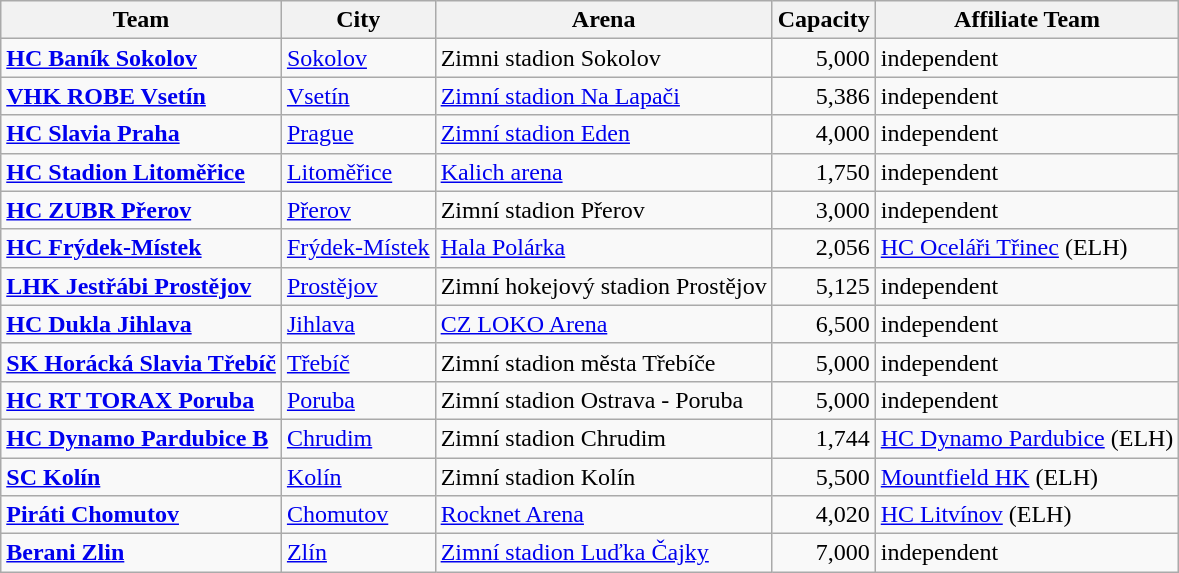<table class="wikitable sortable">
<tr>
<th>Team</th>
<th>City</th>
<th>Arena</th>
<th>Capacity</th>
<th>Affiliate Team</th>
</tr>
<tr>
<td><strong><a href='#'>HC Baník Sokolov</a></strong></td>
<td><a href='#'>Sokolov</a></td>
<td>Zimni stadion Sokolov</td>
<td style="text-align:right;">5,000</td>
<td>independent</td>
</tr>
<tr>
<td><strong><a href='#'>VHK ROBE Vsetín</a></strong></td>
<td><a href='#'>Vsetín</a></td>
<td><a href='#'>Zimní stadion Na Lapači</a></td>
<td style="text-align:right;">5,386</td>
<td>independent</td>
</tr>
<tr>
<td><strong><a href='#'>HC Slavia Praha</a></strong></td>
<td><a href='#'>Prague</a></td>
<td><a href='#'>Zimní stadion Eden</a></td>
<td style="text-align:right;">4,000</td>
<td>independent</td>
</tr>
<tr>
<td><strong><a href='#'>HC Stadion Litoměřice</a></strong></td>
<td><a href='#'>Litoměřice</a></td>
<td><a href='#'>Kalich arena</a></td>
<td style="text-align:right;">1,750</td>
<td>independent</td>
</tr>
<tr>
<td><strong><a href='#'>HC ZUBR Přerov</a></strong></td>
<td><a href='#'>Přerov</a></td>
<td>Zimní stadion Přerov</td>
<td style="text-align:right;">3,000</td>
<td>independent</td>
</tr>
<tr>
<td><strong><a href='#'>HC Frýdek-Místek</a></strong></td>
<td><a href='#'>Frýdek-Místek</a></td>
<td><a href='#'>Hala Polárka</a></td>
<td style="text-align:right;">2,056</td>
<td><a href='#'>HC Oceláři Třinec</a> (ELH)</td>
</tr>
<tr>
<td><strong><a href='#'>LHK Jestřábi Prostějov</a></strong></td>
<td><a href='#'>Prostějov</a></td>
<td>Zimní hokejový stadion Prostějov</td>
<td style="text-align:right;">5,125</td>
<td>independent</td>
</tr>
<tr>
<td><strong><a href='#'>HC Dukla Jihlava</a></strong></td>
<td><a href='#'>Jihlava</a></td>
<td><a href='#'>CZ LOKO Arena</a></td>
<td style="text-align:right;">6,500</td>
<td>independent</td>
</tr>
<tr>
<td><strong><a href='#'>SK Horácká Slavia Třebíč</a></strong></td>
<td><a href='#'>Třebíč</a></td>
<td>Zimní stadion města Třebíče</td>
<td style="text-align:right;">5,000</td>
<td>independent</td>
</tr>
<tr>
<td><strong><a href='#'>HC RT TORAX Poruba</a></strong></td>
<td><a href='#'>Poruba</a></td>
<td>Zimní stadion Ostrava - Poruba</td>
<td style="text-align:right;">5,000</td>
<td>independent</td>
</tr>
<tr>
<td><strong><a href='#'>HC Dynamo Pardubice B</a></strong></td>
<td><a href='#'>Chrudim</a></td>
<td>Zimní stadion Chrudim</td>
<td style="text-align:right;">1,744</td>
<td><a href='#'>HC Dynamo Pardubice</a> (ELH)</td>
</tr>
<tr>
<td><strong><a href='#'>SC Kolín</a></strong></td>
<td><a href='#'>Kolín</a></td>
<td>Zimní stadion Kolín</td>
<td style="text-align:right;">5,500</td>
<td><a href='#'>Mountfield HK</a> (ELH)</td>
</tr>
<tr>
<td><strong><a href='#'>Piráti Chomutov</a></strong></td>
<td><a href='#'>Chomutov</a></td>
<td><a href='#'>Rocknet Arena</a></td>
<td style="text-align:right;">4,020</td>
<td><a href='#'>HC Litvínov</a> (ELH)</td>
</tr>
<tr>
<td><strong><a href='#'>Berani Zlin</a></strong></td>
<td><a href='#'>Zlín</a></td>
<td><a href='#'>Zimní stadion Luďka Čajky</a></td>
<td style="text-align:right;">7,000</td>
<td>independent</td>
</tr>
</table>
